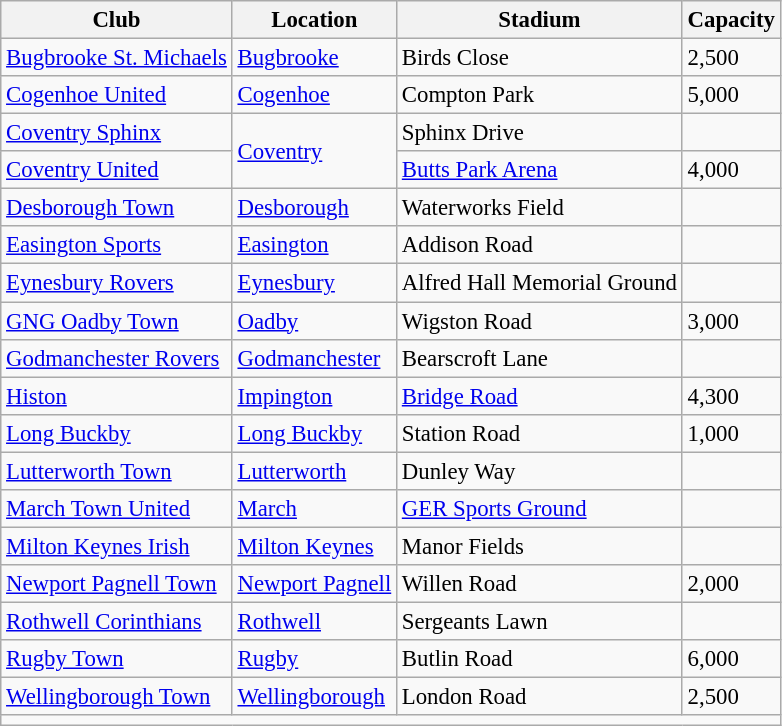<table class="wikitable sortable" style="font-size:95%">
<tr>
<th>Club</th>
<th>Location</th>
<th>Stadium</th>
<th>Capacity</th>
</tr>
<tr>
<td><a href='#'>Bugbrooke St. Michaels</a></td>
<td><a href='#'>Bugbrooke</a></td>
<td>Birds Close</td>
<td>2,500</td>
</tr>
<tr>
<td><a href='#'>Cogenhoe United</a></td>
<td><a href='#'>Cogenhoe</a></td>
<td>Compton Park</td>
<td>5,000</td>
</tr>
<tr>
<td><a href='#'>Coventry Sphinx</a></td>
<td rowspan=2><a href='#'>Coventry</a></td>
<td>Sphinx Drive</td>
<td></td>
</tr>
<tr>
<td><a href='#'>Coventry United</a></td>
<td><a href='#'>Butts Park Arena</a></td>
<td>4,000</td>
</tr>
<tr>
<td><a href='#'>Desborough Town</a></td>
<td><a href='#'>Desborough</a></td>
<td>Waterworks Field</td>
<td></td>
</tr>
<tr>
<td><a href='#'>Easington Sports</a></td>
<td><a href='#'>Easington</a></td>
<td>Addison Road</td>
<td></td>
</tr>
<tr>
<td><a href='#'>Eynesbury Rovers</a></td>
<td><a href='#'>Eynesbury</a></td>
<td>Alfred Hall Memorial Ground</td>
<td></td>
</tr>
<tr>
<td><a href='#'>GNG Oadby Town</a></td>
<td><a href='#'>Oadby</a></td>
<td>Wigston Road</td>
<td>3,000</td>
</tr>
<tr>
<td><a href='#'>Godmanchester Rovers</a></td>
<td><a href='#'>Godmanchester</a></td>
<td>Bearscroft Lane</td>
<td></td>
</tr>
<tr>
<td><a href='#'>Histon</a></td>
<td><a href='#'>Impington</a></td>
<td><a href='#'>Bridge Road</a></td>
<td>4,300</td>
</tr>
<tr>
<td><a href='#'>Long Buckby</a></td>
<td><a href='#'>Long Buckby</a></td>
<td>Station Road</td>
<td>1,000</td>
</tr>
<tr>
<td><a href='#'>Lutterworth Town</a></td>
<td><a href='#'>Lutterworth</a></td>
<td>Dunley Way</td>
<td></td>
</tr>
<tr>
<td><a href='#'>March Town United</a></td>
<td><a href='#'>March</a></td>
<td><a href='#'>GER Sports Ground</a></td>
<td></td>
</tr>
<tr>
<td><a href='#'>Milton Keynes Irish</a></td>
<td><a href='#'>Milton Keynes</a></td>
<td>Manor Fields</td>
</tr>
<tr>
<td><a href='#'>Newport Pagnell Town</a></td>
<td><a href='#'>Newport Pagnell</a></td>
<td>Willen Road</td>
<td>2,000</td>
</tr>
<tr>
<td><a href='#'>Rothwell Corinthians</a></td>
<td><a href='#'>Rothwell</a></td>
<td>Sergeants Lawn</td>
<td></td>
</tr>
<tr>
<td><a href='#'>Rugby Town</a></td>
<td><a href='#'>Rugby</a></td>
<td>Butlin Road</td>
<td>6,000</td>
</tr>
<tr>
<td><a href='#'>Wellingborough Town</a></td>
<td><a href='#'>Wellingborough</a></td>
<td>London Road</td>
<td>2,500</td>
</tr>
<tr>
<td colspan=4></td>
</tr>
</table>
